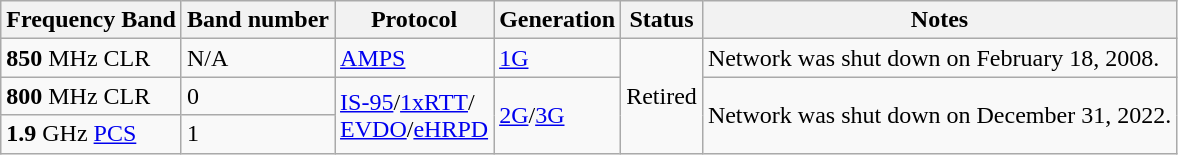<table class="wikitable sortable">
<tr>
<th>Frequency Band</th>
<th>Band number</th>
<th>Protocol</th>
<th>Generation</th>
<th>Status</th>
<th>Notes</th>
</tr>
<tr>
<td><strong>850</strong> MHz CLR</td>
<td>N/A</td>
<td><a href='#'>AMPS</a></td>
<td><a href='#'>1G</a></td>
<td rowspan="3">Retired</td>
<td>Network was shut down on February 18, 2008.</td>
</tr>
<tr>
<td><strong>800</strong> MHz CLR</td>
<td>0</td>
<td rowspan="2"><a href='#'>IS-95</a>/<a href='#'>1xRTT</a>/<br><a href='#'>EVDO</a>/<a href='#'>eHRPD</a></td>
<td rowspan="2"><a href='#'>2G</a>/<a href='#'>3G</a></td>
<td rowspan="2">Network was shut down on December 31, 2022.</td>
</tr>
<tr>
<td><strong>1.9</strong> GHz <a href='#'>PCS</a></td>
<td>1</td>
</tr>
</table>
